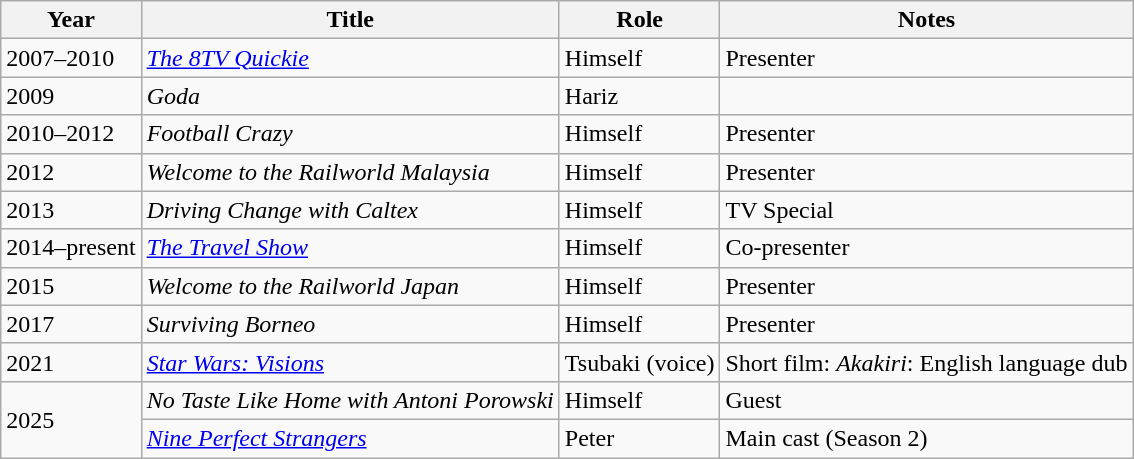<table class="wikitable plainrowheaders sortable">
<tr>
<th scope="col">Year</th>
<th scope="col">Title</th>
<th scope="col">Role</th>
<th scope="col" class="unsortable">Notes</th>
</tr>
<tr>
<td>2007–2010</td>
<td><em><a href='#'>The 8TV Quickie</a></em></td>
<td>Himself</td>
<td>Presenter</td>
</tr>
<tr>
<td>2009</td>
<td><em>Goda</em></td>
<td>Hariz</td>
<td></td>
</tr>
<tr>
<td>2010–2012</td>
<td><em>Football Crazy</em></td>
<td>Himself</td>
<td>Presenter</td>
</tr>
<tr>
<td>2012</td>
<td><em>Welcome to the Railworld Malaysia</em></td>
<td>Himself</td>
<td>Presenter</td>
</tr>
<tr>
<td>2013</td>
<td><em>Driving Change with Caltex</em></td>
<td>Himself</td>
<td>TV Special</td>
</tr>
<tr>
<td>2014–present</td>
<td><em><a href='#'>The Travel Show</a></em></td>
<td>Himself</td>
<td>Co-presenter</td>
</tr>
<tr>
<td>2015</td>
<td><em>Welcome to the Railworld Japan</em></td>
<td>Himself</td>
<td>Presenter</td>
</tr>
<tr>
<td>2017</td>
<td><em>Surviving Borneo</em></td>
<td>Himself</td>
<td>Presenter</td>
</tr>
<tr>
<td>2021</td>
<td><em><a href='#'>Star Wars: Visions</a></em></td>
<td>Tsubaki (voice)</td>
<td>Short film: <em>Akakiri</em>: English language dub</td>
</tr>
<tr>
<td rowspan=2>2025</td>
<td><em>No Taste Like Home with Antoni Porowski</em></td>
<td>Himself</td>
<td>Guest</td>
</tr>
<tr>
<td><em><a href='#'>Nine Perfect Strangers</a></em></td>
<td>Peter</td>
<td>Main cast (Season 2)</td>
</tr>
</table>
